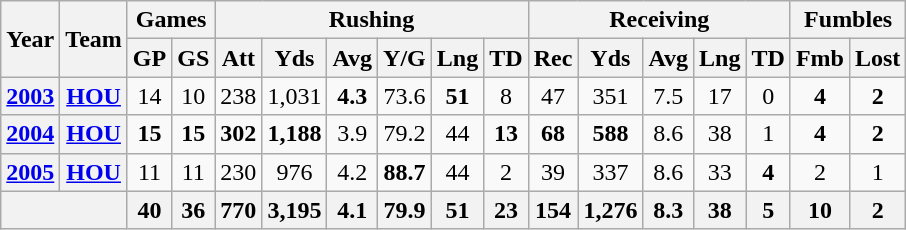<table class="wikitable" style="text-align:center;">
<tr>
<th rowspan="2">Year</th>
<th rowspan="2">Team</th>
<th colspan="2">Games</th>
<th colspan="6">Rushing</th>
<th colspan="5">Receiving</th>
<th colspan="2">Fumbles</th>
</tr>
<tr>
<th>GP</th>
<th>GS</th>
<th>Att</th>
<th>Yds</th>
<th>Avg</th>
<th>Y/G</th>
<th>Lng</th>
<th>TD</th>
<th>Rec</th>
<th>Yds</th>
<th>Avg</th>
<th>Lng</th>
<th>TD</th>
<th>Fmb</th>
<th>Lost</th>
</tr>
<tr>
<th><a href='#'>2003</a></th>
<th><a href='#'>HOU</a></th>
<td>14</td>
<td>10</td>
<td>238</td>
<td>1,031</td>
<td><strong>4.3</strong></td>
<td>73.6</td>
<td><strong>51</strong></td>
<td>8</td>
<td>47</td>
<td>351</td>
<td>7.5</td>
<td>17</td>
<td>0</td>
<td><strong>4</strong></td>
<td><strong>2</strong></td>
</tr>
<tr>
<th><a href='#'>2004</a></th>
<th><a href='#'>HOU</a></th>
<td><strong>15</strong></td>
<td><strong>15</strong></td>
<td><strong>302</strong></td>
<td><strong>1,188</strong></td>
<td>3.9</td>
<td>79.2</td>
<td>44</td>
<td><strong>13</strong></td>
<td><strong>68</strong></td>
<td><strong>588</strong></td>
<td>8.6</td>
<td>38</td>
<td>1</td>
<td><strong>4</strong></td>
<td><strong>2</strong></td>
</tr>
<tr>
<th><a href='#'>2005</a></th>
<th><a href='#'>HOU</a></th>
<td>11</td>
<td>11</td>
<td>230</td>
<td>976</td>
<td>4.2</td>
<td><strong>88.7</strong></td>
<td>44</td>
<td>2</td>
<td>39</td>
<td>337</td>
<td>8.6</td>
<td>33</td>
<td><strong>4</strong></td>
<td>2</td>
<td>1</td>
</tr>
<tr>
<th colspan="2"></th>
<th>40</th>
<th>36</th>
<th>770</th>
<th>3,195</th>
<th>4.1</th>
<th>79.9</th>
<th>51</th>
<th>23</th>
<th>154</th>
<th>1,276</th>
<th>8.3</th>
<th>38</th>
<th>5</th>
<th>10</th>
<th>2</th>
</tr>
</table>
